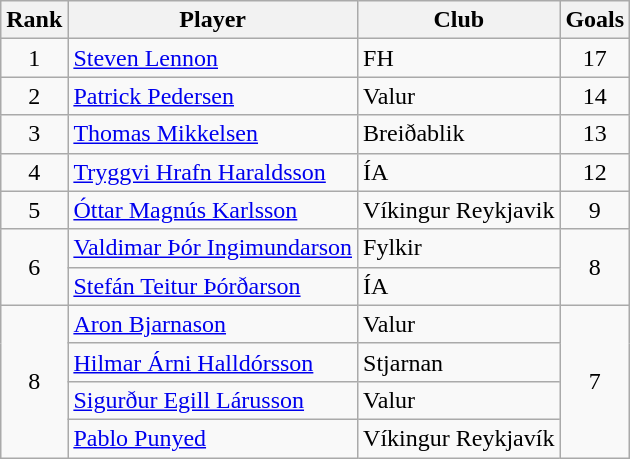<table class="wikitable sortable" style="text-align:center">
<tr>
<th>Rank</th>
<th>Player</th>
<th>Club</th>
<th>Goals</th>
</tr>
<tr>
<td>1</td>
<td align=left> <a href='#'>Steven Lennon</a></td>
<td align=left>FH</td>
<td>17</td>
</tr>
<tr>
<td>2</td>
<td align=left> <a href='#'>Patrick Pedersen</a></td>
<td align=left>Valur</td>
<td>14</td>
</tr>
<tr>
<td>3</td>
<td align=left> <a href='#'>Thomas Mikkelsen</a></td>
<td align=left>Breiðablik</td>
<td>13</td>
</tr>
<tr>
<td>4</td>
<td align=left> <a href='#'>Tryggvi Hrafn Haraldsson</a></td>
<td align=left>ÍA</td>
<td>12</td>
</tr>
<tr>
<td>5</td>
<td align=left> <a href='#'>Óttar Magnús Karlsson</a></td>
<td align=left>Víkingur Reykjavik</td>
<td>9</td>
</tr>
<tr>
<td rowspan=2>6</td>
<td align=left> <a href='#'>Valdimar Þór Ingimundarson</a></td>
<td align=left>Fylkir</td>
<td rowspan=2>8</td>
</tr>
<tr>
<td align=left> <a href='#'>Stefán Teitur Þórðarson</a></td>
<td align=left>ÍA</td>
</tr>
<tr>
<td rowspan=4>8</td>
<td align=left> <a href='#'>Aron Bjarnason</a></td>
<td align=left>Valur</td>
<td rowspan=4>7</td>
</tr>
<tr>
<td align=left> <a href='#'>Hilmar Árni Halldórsson</a></td>
<td align=left>Stjarnan</td>
</tr>
<tr>
<td align=left> <a href='#'>Sigurður Egill Lárusson</a></td>
<td align=left>Valur</td>
</tr>
<tr>
<td align=left> <a href='#'>Pablo Punyed</a></td>
<td align=left>Víkingur Reykjavík</td>
</tr>
</table>
